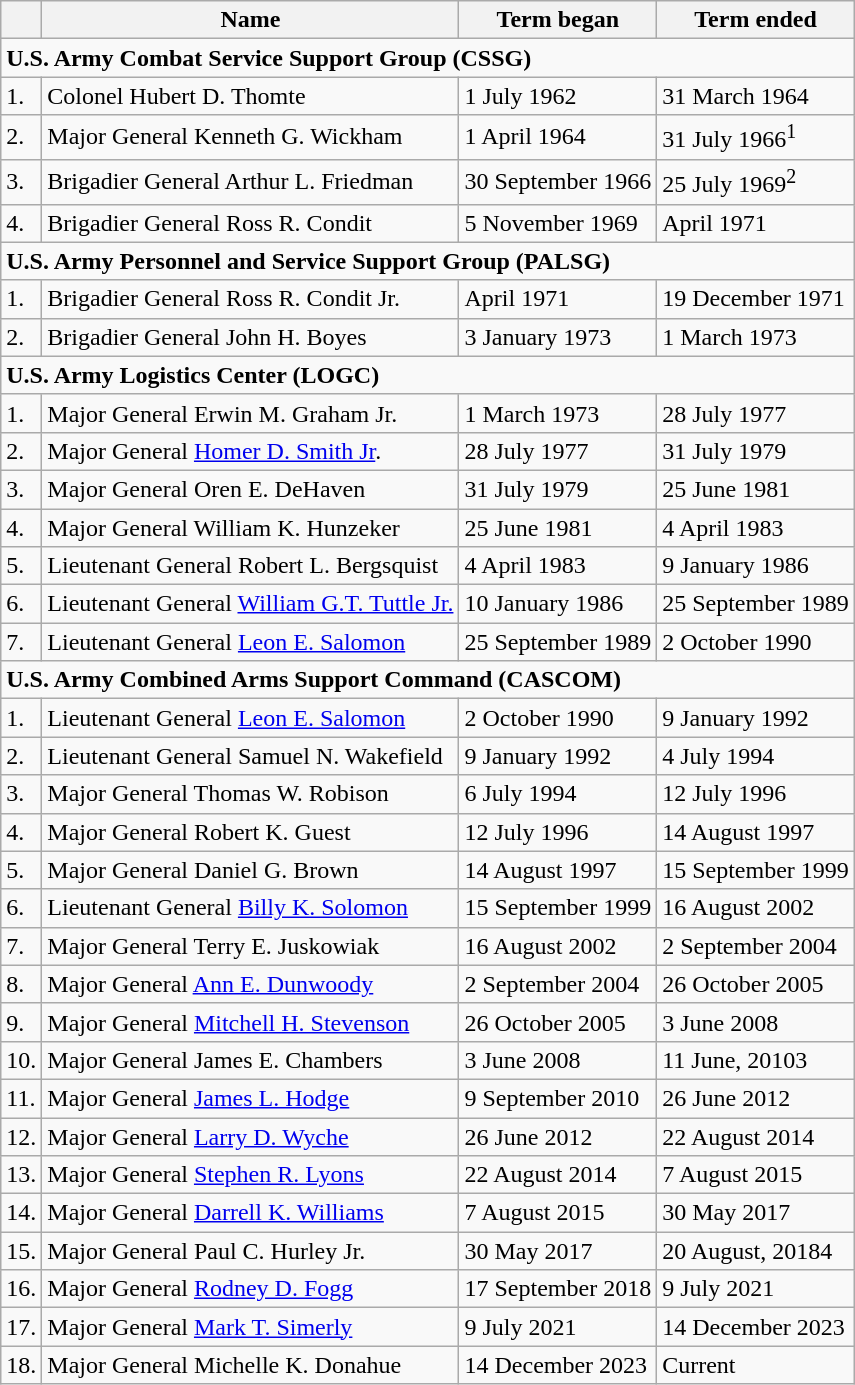<table class="wikitable">
<tr>
<th></th>
<th>Name</th>
<th>Term began</th>
<th>Term ended</th>
</tr>
<tr>
<td colspan="4"><strong>U.S. Army Combat Service Support Group (CSSG)</strong></td>
</tr>
<tr>
<td>1.</td>
<td>Colonel Hubert D. Thomte</td>
<td>1 July 1962</td>
<td>31 March 1964</td>
</tr>
<tr>
<td>2.</td>
<td>Major General Kenneth G. Wickham</td>
<td>1 April 1964</td>
<td>31 July 1966<sup>1</sup></td>
</tr>
<tr>
<td>3.</td>
<td>Brigadier General Arthur L. Friedman</td>
<td>30 September 1966</td>
<td>25 July 1969<sup>2</sup></td>
</tr>
<tr>
<td>4.</td>
<td>Brigadier General Ross R. Condit</td>
<td>5 November 1969</td>
<td>April 1971</td>
</tr>
<tr>
<td colspan="4"><strong>U.S. Army Personnel and Service Support Group (PALSG)</strong></td>
</tr>
<tr>
<td>1.</td>
<td>Brigadier General Ross R. Condit Jr.</td>
<td>April 1971</td>
<td>19 December 1971</td>
</tr>
<tr>
<td>2.</td>
<td>Brigadier General John H. Boyes</td>
<td>3 January 1973</td>
<td>1 March 1973</td>
</tr>
<tr>
<td colspan="4"><strong>U.S. Army Logistics Center (LOGC)</strong></td>
</tr>
<tr>
<td>1.</td>
<td>Major General Erwin M. Graham Jr.</td>
<td>1 March 1973</td>
<td>28 July 1977</td>
</tr>
<tr>
<td>2.</td>
<td>Major General <a href='#'>Homer D. Smith Jr</a>.</td>
<td>28 July 1977</td>
<td>31 July 1979</td>
</tr>
<tr>
<td>3.</td>
<td>Major General Oren E. DeHaven</td>
<td>31 July 1979</td>
<td>25 June 1981</td>
</tr>
<tr>
<td>4.</td>
<td>Major General William K. Hunzeker</td>
<td>25 June 1981</td>
<td>4 April 1983</td>
</tr>
<tr>
<td>5.</td>
<td>Lieutenant General Robert L. Bergsquist</td>
<td>4 April 1983</td>
<td>9 January 1986</td>
</tr>
<tr>
<td>6.</td>
<td>Lieutenant General <a href='#'>William G.T. Tuttle Jr.</a></td>
<td>10 January 1986</td>
<td>25 September 1989</td>
</tr>
<tr>
<td>7.</td>
<td>Lieutenant General <a href='#'>Leon E. Salomon</a></td>
<td>25 September 1989</td>
<td>2 October 1990</td>
</tr>
<tr>
<td colspan="4"><strong>U.S. Army Combined Arms Support Command (CASCOM)</strong></td>
</tr>
<tr>
<td>1.</td>
<td>Lieutenant General <a href='#'>Leon E. Salomon</a></td>
<td>2 October 1990</td>
<td>9 January 1992</td>
</tr>
<tr>
<td>2.</td>
<td>Lieutenant General Samuel N. Wakefield</td>
<td>9 January 1992</td>
<td>4 July 1994</td>
</tr>
<tr>
<td>3.</td>
<td>Major General Thomas W. Robison</td>
<td>6 July 1994</td>
<td>12 July 1996</td>
</tr>
<tr>
<td>4.</td>
<td>Major General Robert K. Guest</td>
<td>12 July 1996</td>
<td>14 August 1997</td>
</tr>
<tr>
<td>5.</td>
<td>Major General Daniel G. Brown</td>
<td>14 August 1997</td>
<td>15 September 1999</td>
</tr>
<tr>
<td>6.</td>
<td>Lieutenant General <a href='#'>Billy K. Solomon</a></td>
<td>15 September 1999</td>
<td>16 August 2002</td>
</tr>
<tr>
<td>7.</td>
<td>Major General Terry E. Juskowiak</td>
<td>16 August 2002</td>
<td>2 September 2004</td>
</tr>
<tr>
<td>8.</td>
<td>Major General <a href='#'>Ann E. Dunwoody</a></td>
<td>2 September 2004</td>
<td>26 October 2005</td>
</tr>
<tr>
<td>9.</td>
<td>Major General <a href='#'>Mitchell H. Stevenson</a></td>
<td>26 October 2005</td>
<td>3 June 2008</td>
</tr>
<tr>
<td>10.</td>
<td>Major General James E. Chambers</td>
<td>3 June 2008</td>
<td>11 June, 20103</td>
</tr>
<tr>
<td>11.</td>
<td>Major General <a href='#'>James L. Hodge</a></td>
<td>9 September 2010</td>
<td>26 June 2012</td>
</tr>
<tr>
<td>12.</td>
<td>Major General <a href='#'>Larry D. Wyche</a></td>
<td>26 June 2012</td>
<td>22 August 2014</td>
</tr>
<tr>
<td>13.</td>
<td>Major General <a href='#'>Stephen R. Lyons</a></td>
<td>22 August 2014</td>
<td>7 August 2015</td>
</tr>
<tr>
<td>14.</td>
<td>Major General <a href='#'>Darrell K. Williams</a></td>
<td>7 August 2015</td>
<td>30 May 2017</td>
</tr>
<tr>
<td>15.</td>
<td>Major General Paul C. Hurley Jr.</td>
<td>30 May 2017</td>
<td>20 August, 20184</td>
</tr>
<tr>
<td>16.</td>
<td>Major General <a href='#'>Rodney D. Fogg</a></td>
<td>17 September 2018</td>
<td>9 July 2021</td>
</tr>
<tr>
<td>17.</td>
<td>Major General <a href='#'>Mark T. Simerly</a></td>
<td>9 July 2021</td>
<td>14 December 2023</td>
</tr>
<tr>
<td>18.</td>
<td>Major General Michelle K. Donahue</td>
<td>14 December 2023</td>
<td>Current</td>
</tr>
</table>
